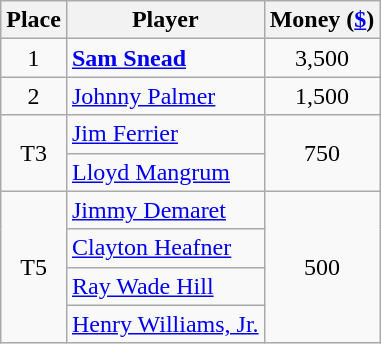<table class=wikitable>
<tr>
<th>Place</th>
<th>Player</th>
<th>Money (<a href='#'>$</a>)</th>
</tr>
<tr>
<td align=center>1</td>
<td> <strong><a href='#'>Sam Snead</a></strong></td>
<td align=center>3,500</td>
</tr>
<tr>
<td align=center>2</td>
<td> <a href='#'>Johnny Palmer</a></td>
<td align=center>1,500</td>
</tr>
<tr>
<td align=center rowspan=2>T3</td>
<td> <a href='#'>Jim Ferrier</a></td>
<td align=center rowspan=2>750</td>
</tr>
<tr>
<td> <a href='#'>Lloyd Mangrum</a></td>
</tr>
<tr>
<td align=center rowspan=4>T5</td>
<td> <a href='#'>Jimmy Demaret</a></td>
<td align=center rowspan=4>500</td>
</tr>
<tr>
<td> <a href='#'>Clayton Heafner</a></td>
</tr>
<tr>
<td> <a href='#'>Ray Wade Hill</a> </td>
</tr>
<tr>
<td> <a href='#'>Henry Williams, Jr.</a></td>
</tr>
</table>
